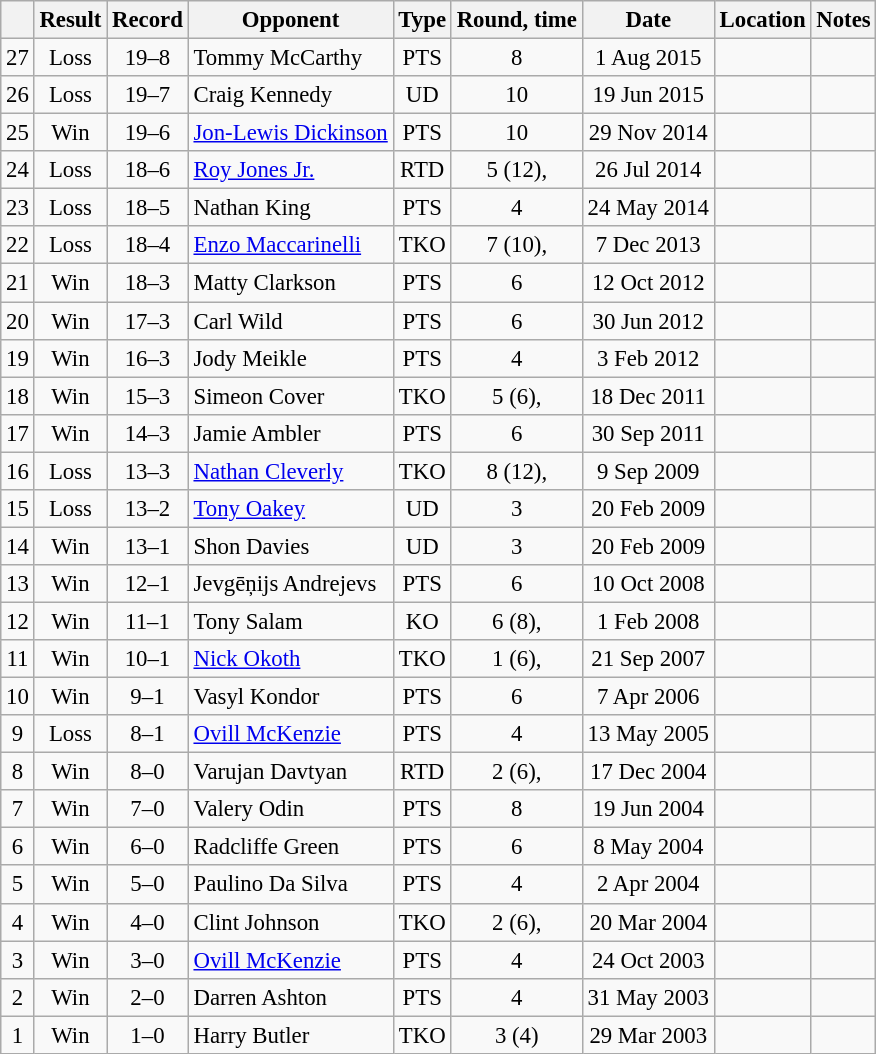<table class="wikitable" style="text-align:center; font-size:95%">
<tr>
<th></th>
<th>Result</th>
<th>Record</th>
<th>Opponent</th>
<th>Type</th>
<th>Round, time</th>
<th>Date</th>
<th>Location</th>
<th>Notes</th>
</tr>
<tr>
<td>27</td>
<td>Loss</td>
<td>19–8</td>
<td align=left> Tommy McCarthy</td>
<td>PTS</td>
<td>8</td>
<td>1 Aug 2015</td>
<td align=left></td>
<td></td>
</tr>
<tr>
<td>26</td>
<td>Loss</td>
<td>19–7</td>
<td align=left> Craig Kennedy</td>
<td>UD</td>
<td>10</td>
<td>19 Jun 2015</td>
<td align=left></td>
<td></td>
</tr>
<tr>
<td>25</td>
<td>Win</td>
<td>19–6</td>
<td align=left> <a href='#'>Jon-Lewis Dickinson</a></td>
<td>PTS</td>
<td>10</td>
<td>29 Nov 2014</td>
<td align=left></td>
<td></td>
</tr>
<tr>
<td>24</td>
<td>Loss</td>
<td>18–6</td>
<td align=left> <a href='#'>Roy Jones Jr.</a></td>
<td>RTD</td>
<td>5 (12), </td>
<td>26 Jul 2014</td>
<td align=left></td>
<td></td>
</tr>
<tr>
<td>23</td>
<td>Loss</td>
<td>18–5</td>
<td align=left> Nathan King</td>
<td>PTS</td>
<td>4</td>
<td>24 May 2014</td>
<td align=left></td>
<td></td>
</tr>
<tr>
<td>22</td>
<td>Loss</td>
<td>18–4</td>
<td align=left> <a href='#'>Enzo Maccarinelli</a></td>
<td>TKO</td>
<td>7 (10), </td>
<td>7 Dec 2013</td>
<td align=left></td>
<td></td>
</tr>
<tr>
<td>21</td>
<td>Win</td>
<td>18–3</td>
<td align=left> Matty Clarkson</td>
<td>PTS</td>
<td>6</td>
<td>12 Oct 2012</td>
<td align=left></td>
<td></td>
</tr>
<tr>
<td>20</td>
<td>Win</td>
<td>17–3</td>
<td align=left> Carl Wild</td>
<td>PTS</td>
<td>6</td>
<td>30 Jun 2012</td>
<td align=left></td>
<td></td>
</tr>
<tr>
<td>19</td>
<td>Win</td>
<td>16–3</td>
<td align=left> Jody Meikle</td>
<td>PTS</td>
<td>4</td>
<td>3 Feb 2012</td>
<td align=left></td>
<td></td>
</tr>
<tr>
<td>18</td>
<td>Win</td>
<td>15–3</td>
<td align=left> Simeon Cover</td>
<td>TKO</td>
<td>5 (6), </td>
<td>18 Dec 2011</td>
<td align=left></td>
<td></td>
</tr>
<tr>
<td>17</td>
<td>Win</td>
<td>14–3</td>
<td align=left> Jamie Ambler</td>
<td>PTS</td>
<td>6</td>
<td>30 Sep 2011</td>
<td align=left></td>
<td></td>
</tr>
<tr>
<td>16</td>
<td>Loss</td>
<td>13–3</td>
<td align=left> <a href='#'>Nathan Cleverly</a></td>
<td>TKO</td>
<td>8 (12), </td>
<td>9 Sep 2009</td>
<td align=left></td>
<td align=left></td>
</tr>
<tr>
<td>15</td>
<td>Loss</td>
<td>13–2</td>
<td align=left> <a href='#'>Tony Oakey</a></td>
<td>UD</td>
<td>3</td>
<td>20 Feb 2009</td>
<td align=left></td>
<td align=left></td>
</tr>
<tr>
<td>14</td>
<td>Win</td>
<td>13–1</td>
<td align=left> Shon Davies</td>
<td>UD</td>
<td>3</td>
<td>20 Feb 2009</td>
<td align=left></td>
<td align=left></td>
</tr>
<tr>
<td>13</td>
<td>Win</td>
<td>12–1</td>
<td align=left> Jevgēņijs Andrejevs</td>
<td>PTS</td>
<td>6</td>
<td>10 Oct 2008</td>
<td align=left></td>
<td></td>
</tr>
<tr>
<td>12</td>
<td>Win</td>
<td>11–1</td>
<td align=left> Tony Salam</td>
<td>KO</td>
<td>6 (8), </td>
<td>1 Feb 2008</td>
<td align=left></td>
<td></td>
</tr>
<tr>
<td>11</td>
<td>Win</td>
<td>10–1</td>
<td align=left> <a href='#'>Nick Okoth</a></td>
<td>TKO</td>
<td>1 (6), </td>
<td>21 Sep 2007</td>
<td align=left></td>
<td></td>
</tr>
<tr>
<td>10</td>
<td>Win</td>
<td>9–1</td>
<td align=left> Vasyl Kondor</td>
<td>PTS</td>
<td>6</td>
<td>7 Apr 2006</td>
<td align=left></td>
<td></td>
</tr>
<tr>
<td>9</td>
<td>Loss</td>
<td>8–1</td>
<td align=left> <a href='#'>Ovill McKenzie</a></td>
<td>PTS</td>
<td>4</td>
<td>13 May 2005</td>
<td align=left></td>
<td></td>
</tr>
<tr>
<td>8</td>
<td>Win</td>
<td>8–0</td>
<td align=left> Varujan Davtyan</td>
<td>RTD</td>
<td>2 (6), </td>
<td>17 Dec 2004</td>
<td align=left></td>
<td></td>
</tr>
<tr>
<td>7</td>
<td>Win</td>
<td>7–0</td>
<td align=left> Valery Odin</td>
<td>PTS</td>
<td>8</td>
<td>19 Jun 2004</td>
<td align=left></td>
<td></td>
</tr>
<tr>
<td>6</td>
<td>Win</td>
<td>6–0</td>
<td align=left> Radcliffe Green</td>
<td>PTS</td>
<td>6</td>
<td>8 May 2004</td>
<td align=left></td>
<td></td>
</tr>
<tr>
<td>5</td>
<td>Win</td>
<td>5–0</td>
<td align=left> Paulino Da Silva</td>
<td>PTS</td>
<td>4</td>
<td>2 Apr 2004</td>
<td align=left></td>
<td></td>
</tr>
<tr>
<td>4</td>
<td>Win</td>
<td>4–0</td>
<td align=left> Clint Johnson</td>
<td>TKO</td>
<td>2 (6), </td>
<td>20 Mar 2004</td>
<td align=left></td>
<td></td>
</tr>
<tr>
<td>3</td>
<td>Win</td>
<td>3–0</td>
<td align=left> <a href='#'>Ovill McKenzie</a></td>
<td>PTS</td>
<td>4</td>
<td>24 Oct 2003</td>
<td align=left></td>
<td></td>
</tr>
<tr>
<td>2</td>
<td>Win</td>
<td>2–0</td>
<td align=left> Darren Ashton</td>
<td>PTS</td>
<td>4</td>
<td>31 May 2003</td>
<td align=left></td>
<td></td>
</tr>
<tr>
<td>1</td>
<td>Win</td>
<td>1–0</td>
<td align=left> Harry Butler</td>
<td>TKO</td>
<td>3 (4)</td>
<td>29 Mar 2003</td>
<td align=left></td>
<td></td>
</tr>
</table>
